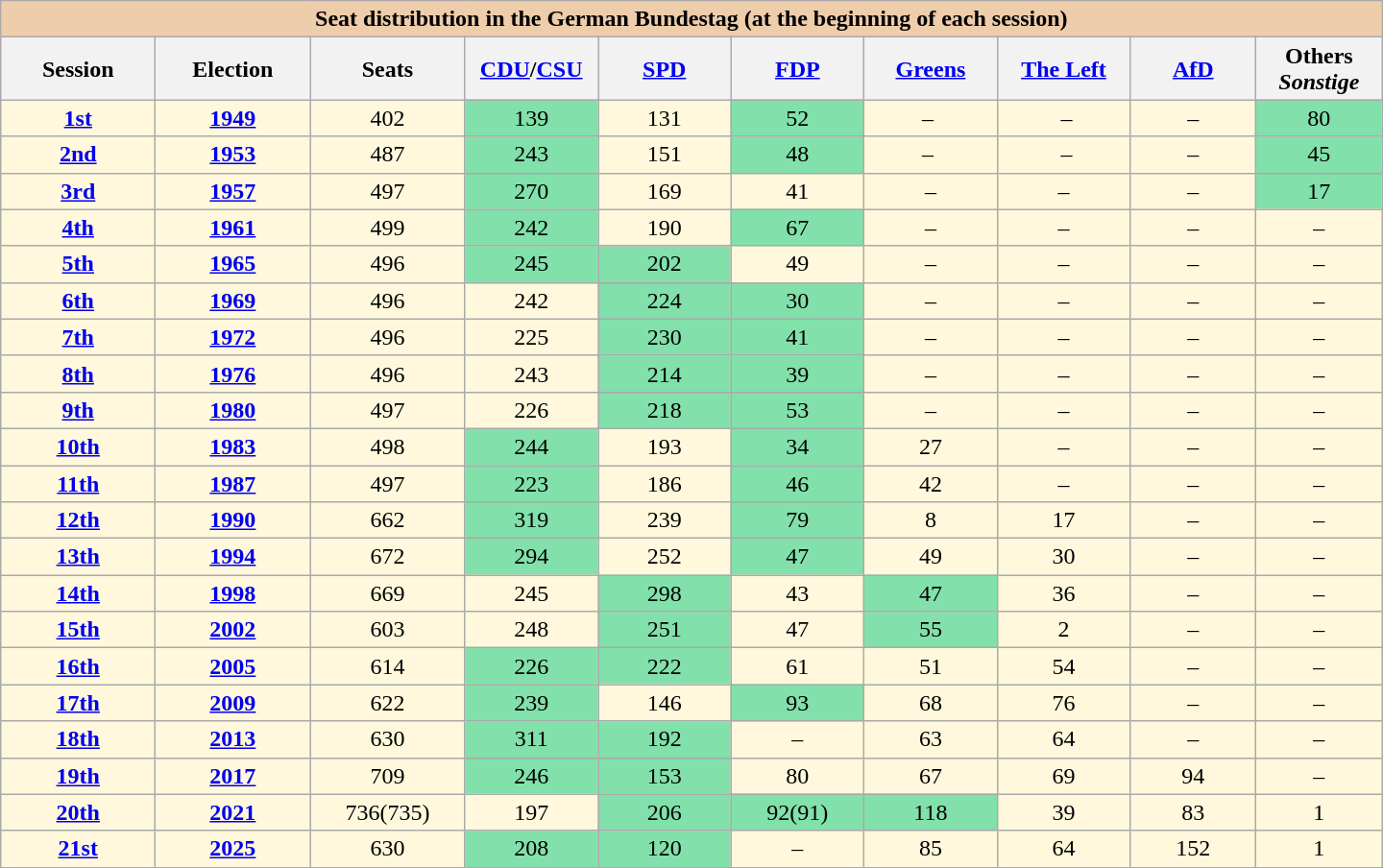<table class="wikitable">
<tr>
<th colspan="10" style="background:#eecdab; text-align:center;">Seat distribution in the German Bundestag (at the beginning of each session)</th>
</tr>
<tr style="background:#ffffff">
<th style="width:100px;">Session</th>
<th style="width:100px;">Election</th>
<th style="width:100px;">Seats</th>
<th style="width:85px;"><a href='#'>CDU</a>/<a href='#'>CSU</a></th>
<th style="width:85px;"><a href='#'>SPD</a></th>
<th style="width:85px;"><a href='#'>FDP</a></th>
<th style="width:85px;"><a href='#'>Greens</a></th>
<th style="width:85px;"><a href='#'>The Left</a></th>
<th style="width:80px;"><a href='#'>AfD</a></th>
<th style="width:80px;">Others<br><em>Sonstige</em></th>
</tr>
<tr style="text-align:center; background:cornsilk;">
<td><strong><a href='#'>1st</a></strong></td>
<td><strong><a href='#'>1949</a></strong></td>
<td>402</td>
<td style="background:#82E0AA;">139</td>
<td>131</td>
<td style="background:#82E0AA;">52</td>
<td>– </td>
<td> –</td>
<td>–</td>
<td style="background:#82E0AA;">80</td>
</tr>
<tr style="text-align:center; background:cornsilk;">
<td><strong><a href='#'>2nd</a></strong></td>
<td><strong><a href='#'>1953</a></strong></td>
<td>487</td>
<td style="background:#82E0AA;">243</td>
<td>151</td>
<td style="background:#82E0AA;">48</td>
<td>– </td>
<td> –</td>
<td>–</td>
<td style="background:#82E0AA;">45</td>
</tr>
<tr style="text-align:center; background:cornsilk;">
<td><strong><a href='#'>3rd</a></strong></td>
<td><strong><a href='#'>1957</a></strong></td>
<td>497</td>
<td style="background:#82E0AA;">270</td>
<td>169</td>
<td>41</td>
<td>–</td>
<td>–</td>
<td>–</td>
<td style="background:#82E0AA;">17</td>
</tr>
<tr style="text-align:center; background:cornsilk;">
<td><strong><a href='#'>4th</a></strong></td>
<td><strong><a href='#'>1961</a></strong></td>
<td>499</td>
<td style="background:#82E0AA;">242</td>
<td>190</td>
<td style="background:#82E0AA;">67</td>
<td>–</td>
<td>–</td>
<td>–</td>
<td>–</td>
</tr>
<tr style="text-align:center; background:cornsilk;">
<td><strong><a href='#'>5th</a></strong></td>
<td><strong><a href='#'>1965</a></strong></td>
<td>496</td>
<td style="background:#82E0AA;">245</td>
<td style="background:#82E0AA;">202</td>
<td>49</td>
<td>–</td>
<td>–</td>
<td>–</td>
<td>–</td>
</tr>
<tr style="text-align:center; background:cornsilk;">
<td><strong><a href='#'>6th</a></strong></td>
<td><strong><a href='#'>1969</a></strong></td>
<td>496</td>
<td>242</td>
<td style="background:#82E0AA;">224</td>
<td style="background:#82E0AA;">30</td>
<td>–</td>
<td>–</td>
<td>–</td>
<td>–</td>
</tr>
<tr style="text-align:center; background:cornsilk;">
<td><strong><a href='#'>7th</a></strong></td>
<td><strong><a href='#'>1972</a></strong></td>
<td>496</td>
<td>225</td>
<td style="background:#82E0AA;">230</td>
<td style="background:#82E0AA;">41</td>
<td>–</td>
<td>–</td>
<td>–</td>
<td>–</td>
</tr>
<tr style="text-align:center; background:cornsilk;">
<td><strong><a href='#'>8th</a></strong></td>
<td><strong><a href='#'>1976</a></strong></td>
<td>496</td>
<td>243</td>
<td style="background:#82E0AA;">214</td>
<td style="background:#82E0AA;">39</td>
<td>–</td>
<td>–</td>
<td>–</td>
<td>–</td>
</tr>
<tr style="text-align:center; background:cornsilk;">
<td><strong><a href='#'>9th</a></strong></td>
<td><strong><a href='#'>1980</a></strong></td>
<td>497</td>
<td>226</td>
<td style="background:#82E0AA;">218</td>
<td style="background:#82E0AA;">53</td>
<td>–</td>
<td>–</td>
<td>–</td>
<td>–</td>
</tr>
<tr style="text-align:center; background:cornsilk;">
<td><strong><a href='#'>10th</a></strong></td>
<td><strong><a href='#'>1983</a></strong></td>
<td>498</td>
<td style="background:#82E0AA;">244</td>
<td>193</td>
<td style="background:#82E0AA;">34</td>
<td>27</td>
<td>–</td>
<td>–</td>
<td>–</td>
</tr>
<tr style="text-align:center; background:cornsilk;">
<td><strong><a href='#'>11th</a></strong></td>
<td><strong><a href='#'>1987</a></strong></td>
<td>497</td>
<td style="background:#82E0AA;">223</td>
<td>186</td>
<td style="background:#82E0AA;">46</td>
<td>42</td>
<td>–</td>
<td>–</td>
<td>–</td>
</tr>
<tr style="text-align:center; background:cornsilk;">
<td><strong><a href='#'>12th</a></strong></td>
<td><strong><a href='#'>1990</a></strong></td>
<td>662</td>
<td style="background:#82E0AA;">319</td>
<td>239</td>
<td style="background:#82E0AA;">79</td>
<td>8</td>
<td>17</td>
<td>–</td>
<td>–</td>
</tr>
<tr style="text-align:center; background:cornsilk;">
<td><strong><a href='#'>13th</a></strong></td>
<td><strong><a href='#'>1994</a></strong></td>
<td>672</td>
<td style="background:#82E0AA;">294</td>
<td>252</td>
<td style="background:#82E0AA;">47</td>
<td>49</td>
<td>30</td>
<td>–</td>
<td>–</td>
</tr>
<tr style="text-align:center; background:cornsilk;">
<td><strong><a href='#'>14th</a></strong></td>
<td><strong><a href='#'>1998</a></strong></td>
<td>669</td>
<td>245</td>
<td style="background:#82E0AA;">298</td>
<td>43</td>
<td style="background:#82E0AA;">47</td>
<td>36</td>
<td>–</td>
<td>–</td>
</tr>
<tr style="text-align:center; background:cornsilk;">
<td><strong><a href='#'>15th</a></strong></td>
<td><strong><a href='#'>2002</a></strong></td>
<td>603</td>
<td>248</td>
<td style="background:#82E0AA;">251</td>
<td>47</td>
<td style="background:#82E0AA;">55</td>
<td>2</td>
<td>–</td>
<td>–</td>
</tr>
<tr style="text-align:center; background:cornsilk;">
<td><strong><a href='#'>16th</a></strong></td>
<td><strong><a href='#'>2005</a></strong></td>
<td>614</td>
<td style="background:#82E0AA;">226</td>
<td style="background:#82E0AA;">222</td>
<td>61</td>
<td>51</td>
<td>54</td>
<td>–</td>
<td>–</td>
</tr>
<tr style="text-align:center; background:cornsilk;">
<td><strong><a href='#'>17th</a></strong></td>
<td><strong><a href='#'>2009</a></strong></td>
<td>622</td>
<td style="background:#82E0AA;">239</td>
<td>146</td>
<td style="background:#82E0AA;">93</td>
<td>68</td>
<td>76</td>
<td>–</td>
<td>–</td>
</tr>
<tr style="text-align:center; background:cornsilk;">
<td><strong><a href='#'>18th</a></strong></td>
<td><strong><a href='#'>2013</a></strong></td>
<td>630</td>
<td style="background:#82E0AA;">311</td>
<td style="background:#82E0AA;">192</td>
<td>–</td>
<td>63</td>
<td>64</td>
<td>–</td>
<td>–</td>
</tr>
<tr style="text-align:center; background:cornsilk;">
<td><strong><a href='#'>19th</a></strong></td>
<td><strong><a href='#'>2017</a></strong></td>
<td>709</td>
<td style="background:#82E0AA;">246</td>
<td style="background:#82E0AA;">153</td>
<td>80</td>
<td>67</td>
<td>69</td>
<td>94</td>
<td>–</td>
</tr>
<tr style="text-align:center; background:cornsilk;">
<td><strong><a href='#'>20th</a></strong></td>
<td><strong><a href='#'>2021</a></strong></td>
<td>736(735)</td>
<td>197</td>
<td style="background:#82E0AA;">206</td>
<td style="background:#82E0AA;">92(91)</td>
<td style="background:#82E0AA;">118</td>
<td>39</td>
<td>83</td>
<td>1</td>
</tr>
<tr style="text-align:center; background:cornsilk;">
<td><strong><a href='#'>21st</a></strong></td>
<td><strong><a href='#'>2025</a></strong></td>
<td>630</td>
<td style="background:#82E0AA;">208</td>
<td style="background:#82E0AA;">120</td>
<td>–</td>
<td>85</td>
<td>64</td>
<td>152</td>
<td>1</td>
</tr>
</table>
